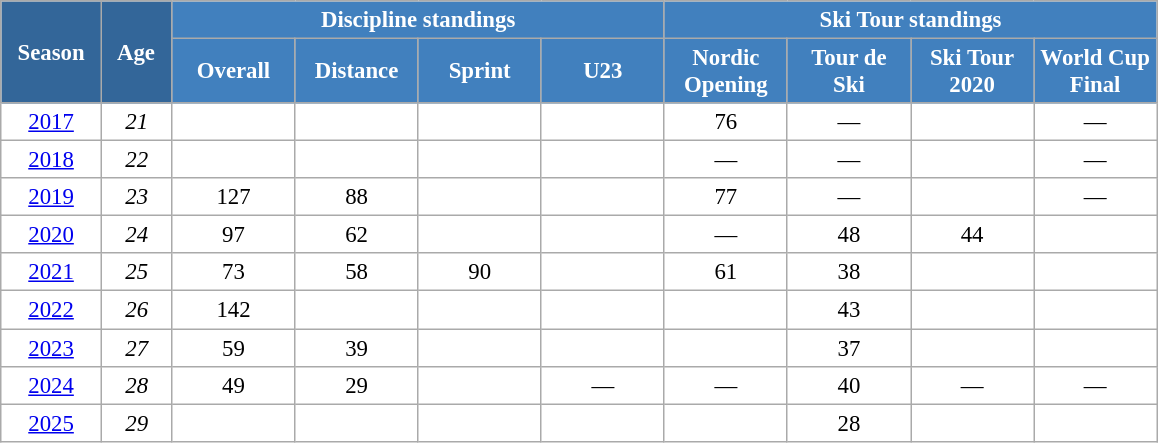<table class="wikitable" style="font-size:95%; text-align:center; border:grey solid 1px; border-collapse:collapse; background:#ffffff;">
<tr>
<th style="background-color:#369; color:white; width:60px;" rowspan="2"> Season </th>
<th style="background-color:#369; color:white; width:40px;" rowspan="2"> Age </th>
<th style="background-color:#4180be; color:white;" colspan="4">Discipline standings</th>
<th style="background-color:#4180be; color:white;" colspan="4">Ski Tour standings</th>
</tr>
<tr>
<th style="background-color:#4180be; color:white; width:75px;">Overall</th>
<th style="background-color:#4180be; color:white; width:75px;">Distance</th>
<th style="background-color:#4180be; color:white; width:75px;">Sprint</th>
<th style="background-color:#4180be; color:white; width:75px;">U23</th>
<th style="background-color:#4180be; color:white; width:75px;">Nordic<br>Opening</th>
<th style="background-color:#4180be; color:white; width:75px;">Tour de<br>Ski</th>
<th style="background-color:#4180be; color:white; width:75px;">Ski Tour<br>2020</th>
<th style="background-color:#4180be; color:white; width:75px;">World Cup<br>Final</th>
</tr>
<tr>
<td><a href='#'>2017</a></td>
<td><em>21</em></td>
<td></td>
<td></td>
<td></td>
<td></td>
<td>76</td>
<td>—</td>
<td></td>
<td>—</td>
</tr>
<tr>
<td><a href='#'>2018</a></td>
<td><em>22</em></td>
<td></td>
<td></td>
<td></td>
<td></td>
<td>—</td>
<td>—</td>
<td></td>
<td>—</td>
</tr>
<tr>
<td><a href='#'>2019</a></td>
<td><em>23</em></td>
<td>127</td>
<td>88</td>
<td></td>
<td></td>
<td>77</td>
<td>—</td>
<td></td>
<td>—</td>
</tr>
<tr>
<td><a href='#'>2020</a></td>
<td><em>24</em></td>
<td>97</td>
<td>62</td>
<td></td>
<td></td>
<td>—</td>
<td>48</td>
<td>44</td>
<td></td>
</tr>
<tr>
<td><a href='#'>2021</a></td>
<td><em>25</em></td>
<td>73</td>
<td>58</td>
<td>90</td>
<td></td>
<td>61</td>
<td>38</td>
<td></td>
<td></td>
</tr>
<tr>
<td><a href='#'>2022</a></td>
<td><em>26</em></td>
<td>142</td>
<td></td>
<td></td>
<td></td>
<td></td>
<td>43</td>
<td></td>
<td></td>
</tr>
<tr>
<td><a href='#'>2023</a></td>
<td><em>27</em></td>
<td>59</td>
<td>39</td>
<td></td>
<td></td>
<td></td>
<td>37</td>
<td></td>
<td></td>
</tr>
<tr>
<td><a href='#'>2024</a></td>
<td><em>28</em></td>
<td>49</td>
<td>29</td>
<td></td>
<td>—</td>
<td>—</td>
<td>40</td>
<td>—</td>
<td>—</td>
</tr>
<tr>
<td><a href='#'>2025</a></td>
<td><em>29</em></td>
<td></td>
<td></td>
<td></td>
<td></td>
<td></td>
<td>28</td>
<td></td>
<td></td>
</tr>
</table>
